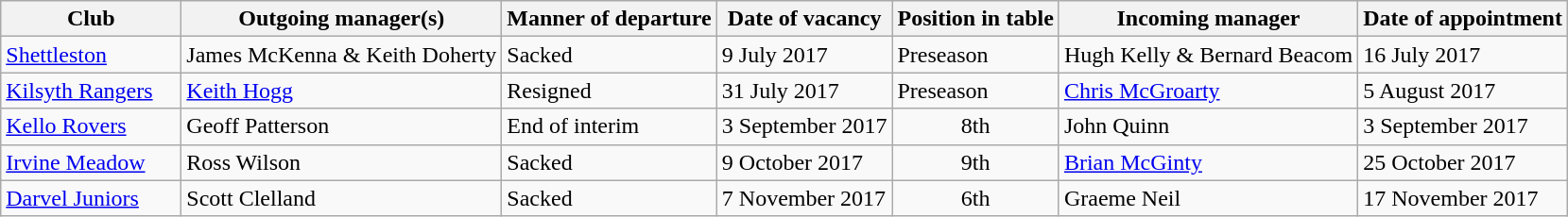<table class="wikitable">
<tr>
<th width=120>Club</th>
<th>Outgoing manager(s)</th>
<th>Manner of departure</th>
<th>Date of vacancy</th>
<th>Position in table</th>
<th>Incoming manager</th>
<th>Date of appointment</th>
</tr>
<tr>
<td><a href='#'>Shettleston</a></td>
<td>James McKenna & Keith Doherty</td>
<td>Sacked</td>
<td>9 July 2017</td>
<td>Preseason</td>
<td>Hugh Kelly & Bernard Beacom</td>
<td>16 July 2017</td>
</tr>
<tr>
<td><a href='#'>Kilsyth Rangers</a></td>
<td><a href='#'>Keith Hogg</a></td>
<td>Resigned</td>
<td>31 July 2017</td>
<td>Preseason</td>
<td><a href='#'>Chris McGroarty</a></td>
<td>5 August 2017</td>
</tr>
<tr>
<td><a href='#'>Kello Rovers</a></td>
<td>Geoff Patterson</td>
<td>End of interim</td>
<td>3 September 2017</td>
<td align="center">8th</td>
<td>John Quinn</td>
<td>3 September 2017</td>
</tr>
<tr>
<td><a href='#'>Irvine Meadow</a></td>
<td>Ross Wilson</td>
<td>Sacked</td>
<td>9 October 2017</td>
<td align="center">9th</td>
<td><a href='#'>Brian McGinty</a></td>
<td>25 October 2017</td>
</tr>
<tr>
<td><a href='#'>Darvel Juniors</a></td>
<td>Scott Clelland</td>
<td>Sacked</td>
<td>7 November 2017</td>
<td align="center">6th</td>
<td>Graeme Neil</td>
<td>17 November 2017</td>
</tr>
</table>
